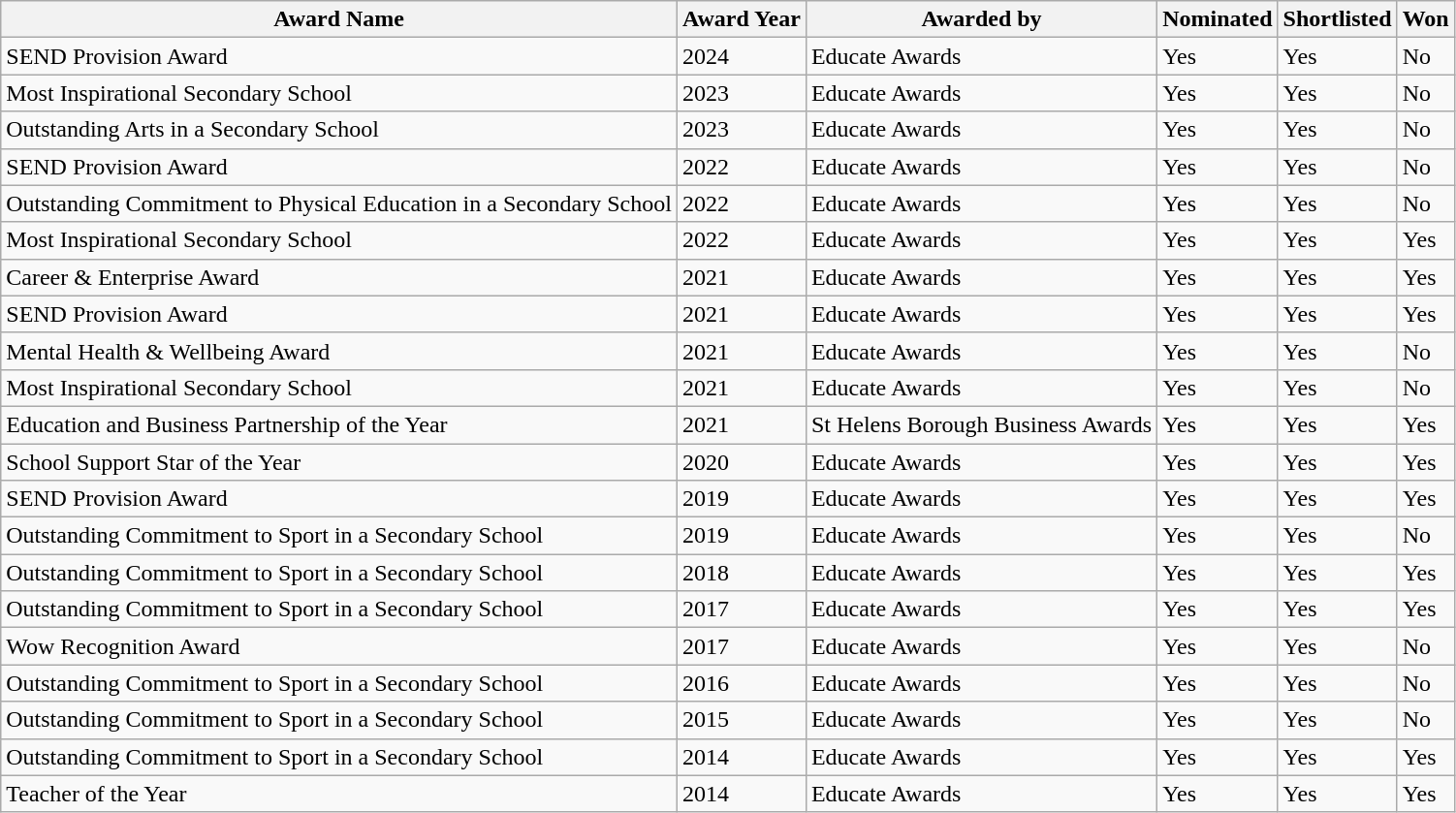<table class="wikitable">
<tr>
<th>Award Name</th>
<th>Award Year</th>
<th>Awarded by</th>
<th>Nominated</th>
<th>Shortlisted</th>
<th>Won</th>
</tr>
<tr>
<td>SEND Provision Award</td>
<td>2024</td>
<td>Educate Awards</td>
<td>Yes</td>
<td>Yes</td>
<td>No</td>
</tr>
<tr>
<td>Most Inspirational Secondary School</td>
<td>2023</td>
<td>Educate Awards</td>
<td>Yes</td>
<td>Yes</td>
<td>No</td>
</tr>
<tr>
<td>Outstanding Arts in a Secondary School</td>
<td>2023</td>
<td>Educate Awards</td>
<td>Yes</td>
<td>Yes</td>
<td>No</td>
</tr>
<tr>
<td>SEND Provision Award</td>
<td>2022</td>
<td>Educate Awards</td>
<td>Yes</td>
<td>Yes</td>
<td>No</td>
</tr>
<tr>
<td>Outstanding Commitment to Physical Education in a Secondary School</td>
<td>2022</td>
<td>Educate Awards</td>
<td>Yes</td>
<td>Yes</td>
<td>No</td>
</tr>
<tr>
<td>Most Inspirational Secondary School</td>
<td>2022</td>
<td>Educate Awards</td>
<td>Yes</td>
<td>Yes</td>
<td>Yes</td>
</tr>
<tr>
<td>Career & Enterprise Award</td>
<td>2021</td>
<td>Educate Awards</td>
<td>Yes</td>
<td>Yes</td>
<td>Yes</td>
</tr>
<tr>
<td>SEND Provision Award</td>
<td>2021</td>
<td>Educate Awards</td>
<td>Yes</td>
<td>Yes</td>
<td>Yes</td>
</tr>
<tr>
<td>Mental Health & Wellbeing Award</td>
<td>2021</td>
<td>Educate Awards</td>
<td>Yes</td>
<td>Yes</td>
<td>No</td>
</tr>
<tr>
<td>Most Inspirational Secondary School</td>
<td>2021</td>
<td>Educate Awards</td>
<td>Yes</td>
<td>Yes</td>
<td>No</td>
</tr>
<tr>
<td>Education and Business Partnership of the Year</td>
<td>2021</td>
<td>St Helens Borough Business Awards</td>
<td>Yes</td>
<td>Yes</td>
<td>Yes</td>
</tr>
<tr>
<td>School Support Star of the Year</td>
<td>2020</td>
<td>Educate Awards</td>
<td>Yes</td>
<td>Yes</td>
<td>Yes</td>
</tr>
<tr>
<td>SEND Provision Award</td>
<td>2019</td>
<td>Educate Awards</td>
<td>Yes</td>
<td>Yes</td>
<td>Yes</td>
</tr>
<tr>
<td>Outstanding Commitment to Sport in a Secondary School</td>
<td>2019</td>
<td>Educate Awards</td>
<td>Yes</td>
<td>Yes</td>
<td>No</td>
</tr>
<tr>
<td>Outstanding Commitment to Sport in a Secondary School</td>
<td>2018</td>
<td>Educate Awards</td>
<td>Yes</td>
<td>Yes</td>
<td>Yes</td>
</tr>
<tr>
<td>Outstanding Commitment to Sport in a Secondary School</td>
<td>2017</td>
<td>Educate Awards</td>
<td>Yes</td>
<td>Yes</td>
<td>Yes</td>
</tr>
<tr>
<td>Wow Recognition Award</td>
<td>2017</td>
<td>Educate Awards</td>
<td>Yes</td>
<td>Yes</td>
<td>No</td>
</tr>
<tr>
<td>Outstanding Commitment to Sport in a Secondary School</td>
<td>2016</td>
<td>Educate Awards</td>
<td>Yes</td>
<td>Yes</td>
<td>No</td>
</tr>
<tr>
<td>Outstanding Commitment to Sport in a Secondary School</td>
<td>2015</td>
<td>Educate Awards</td>
<td>Yes</td>
<td>Yes</td>
<td>No</td>
</tr>
<tr>
<td>Outstanding Commitment to Sport in a Secondary School</td>
<td>2014</td>
<td>Educate Awards</td>
<td>Yes</td>
<td>Yes</td>
<td>Yes</td>
</tr>
<tr>
<td>Teacher of the Year</td>
<td>2014</td>
<td>Educate Awards</td>
<td>Yes</td>
<td>Yes</td>
<td>Yes</td>
</tr>
</table>
